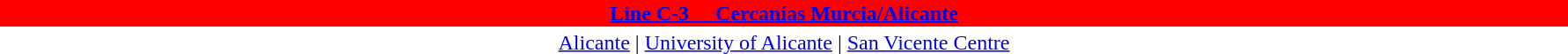<table class="toccolours noprint" style="margin: 0 2em 0 2em;">
<tr>
<td></td>
<th style="background:red; color:white;" align="center" width="100%"><a href='#'><span>Line C-3     Cercanías Murcia/Alicante</span></a></th>
<td></td>
</tr>
<tr align=center>
<td colspan=3><a href='#'>Alicante</a>  | <a href='#'>University of Alicante</a> | <a href='#'>San Vicente Centre</a></td>
</tr>
</table>
